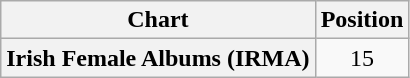<table class="wikitable plainrowheaders" style="text-align:center">
<tr>
<th>Chart</th>
<th>Position</th>
</tr>
<tr>
<th scope="row">Irish Female Albums (IRMA)</th>
<td>15</td>
</tr>
</table>
